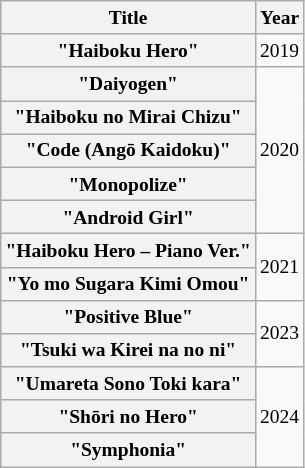<table class="wikitable plainrowheaders" style="font-size:small; text-align:center">
<tr>
<th scope="col">Title</th>
<th scope="col">Year</th>
</tr>
<tr>
<th scope="row">"Haiboku Hero"</th>
<td>2019</td>
</tr>
<tr>
<th scope="row">"Daiyogen"</th>
<td rowspan="5">2020</td>
</tr>
<tr>
<th scope="row">"Haiboku no Mirai Chizu"</th>
</tr>
<tr>
<th scope="row">"Code (Angō Kaidoku)"</th>
</tr>
<tr>
<th scope="row">"Monopolize"</th>
</tr>
<tr>
<th scope="row">"Android Girl"</th>
</tr>
<tr>
<th scope="row">"Haiboku Hero – Piano Ver."</th>
<td rowspan="2">2021</td>
</tr>
<tr>
<th scope="row">"Yo mo Sugara Kimi Omou"</th>
</tr>
<tr>
<th scope="row">"Positive Blue"</th>
<td rowspan="2">2023</td>
</tr>
<tr>
<th scope="row">"Tsuki wa Kirei na no ni"</th>
</tr>
<tr>
<th scope="row">"Umareta Sono Toki kara"</th>
<td rowspan="3">2024</td>
</tr>
<tr>
<th scope="row">"Shōri no Hero"</th>
</tr>
<tr>
<th scope="row">"Symphonia"</th>
</tr>
</table>
